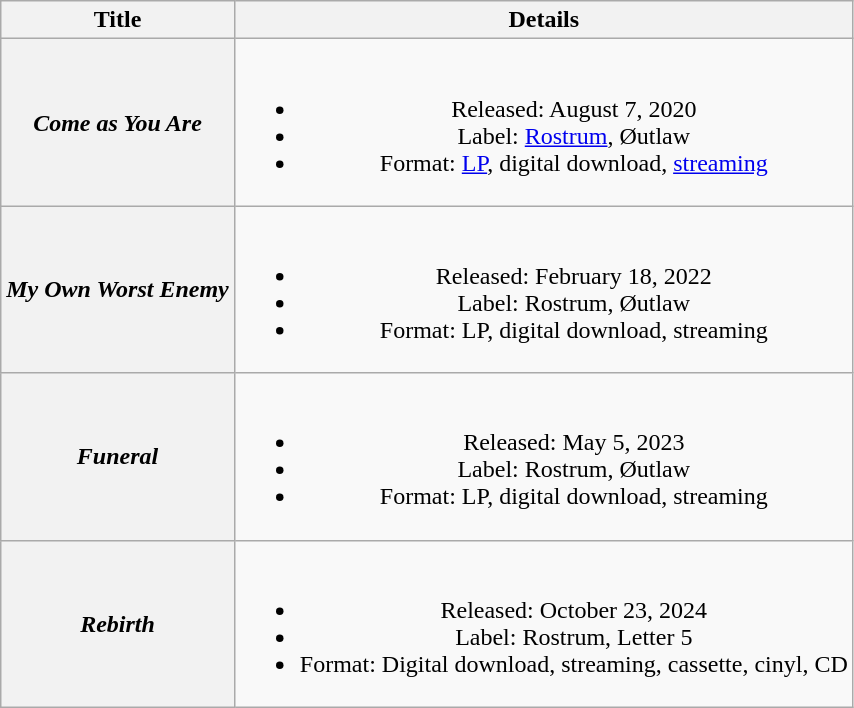<table class="wikitable plainrowheaders" style="text-align:center;">
<tr>
<th scope="col" rowspan="1">Title</th>
<th scope="col" rowspan="1">Details</th>
</tr>
<tr>
<th scope="row"><em>Come as You Are</em></th>
<td><br><ul><li>Released: August 7, 2020</li><li>Label: <a href='#'>Rostrum</a>, Øutlaw</li><li>Format: <a href='#'>LP</a>, digital download, <a href='#'>streaming</a></li></ul></td>
</tr>
<tr>
<th scope="row"><em>My Own Worst Enemy</em></th>
<td><br><ul><li>Released: February 18, 2022</li><li>Label: Rostrum, Øutlaw</li><li>Format: LP, digital download, streaming</li></ul></td>
</tr>
<tr>
<th scope="row"><em>Funeral</em></th>
<td><br><ul><li>Released: May 5, 2023</li><li>Label: Rostrum, Øutlaw</li><li>Format: LP, digital download, streaming</li></ul></td>
</tr>
<tr>
<th scope="row"><em>Rebirth</em></th>
<td><br><ul><li>Released: October 23, 2024</li><li>Label: Rostrum, Letter 5</li><li>Format: Digital download, streaming, cassette, cinyl, CD</li></ul></td>
</tr>
</table>
